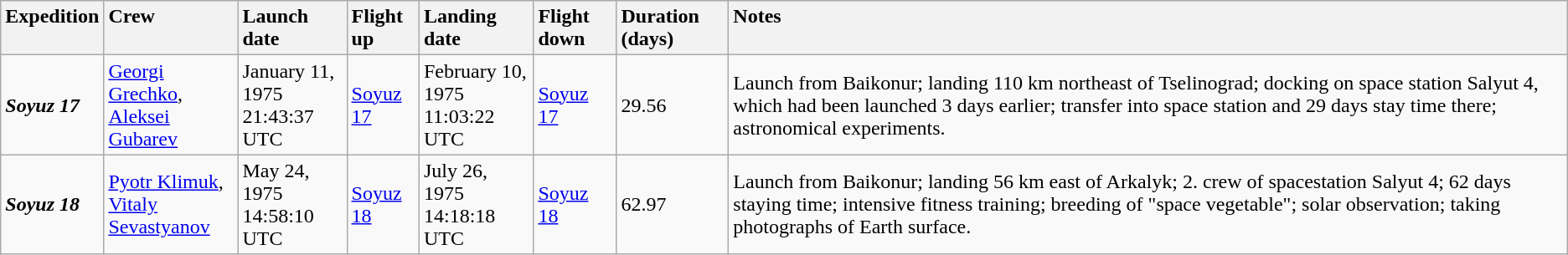<table class="wikitable">
<tr bgcolor="#efefef" valign="top">
<th style="text-align:left">Expedition</th>
<th style="text-align:left">Crew</th>
<th style="text-align:left">Launch date</th>
<th style="text-align:left">Flight up</th>
<th style="text-align:left">Landing date</th>
<th style="text-align:left">Flight down</th>
<th style="text-align:left">Duration (days)</th>
<th style="text-align:left">Notes</th>
</tr>
<tr>
<td><strong><em> Soyuz 17 </em></strong></td>
<td><a href='#'>Georgi Grechko</a>,<br><a href='#'>Aleksei Gubarev</a></td>
<td>January 11, 1975<br>21:43:37 UTC</td>
<td><a href='#'>Soyuz 17</a></td>
<td>February 10, 1975<br>11:03:22 UTC</td>
<td><a href='#'>Soyuz 17</a></td>
<td>29.56</td>
<td>Launch from Baikonur; landing 110 km northeast of Tselinograd; docking on space station Salyut 4, which had been launched 3 days earlier; transfer into space station and 29 days stay time there; astronomical experiments.</td>
</tr>
<tr>
<td><strong><em> Soyuz 18 </em></strong></td>
<td><a href='#'>Pyotr Klimuk</a>,<br><a href='#'>Vitaly Sevastyanov</a></td>
<td>May 24, 1975<br>14:58:10 UTC</td>
<td><a href='#'>Soyuz 18</a></td>
<td>July 26, 1975<br>14:18:18 UTC</td>
<td><a href='#'>Soyuz 18</a></td>
<td>62.97</td>
<td>Launch from Baikonur; landing 56 km east of Arkalyk; 2. crew of spacestation Salyut 4; 62 days staying time; intensive fitness training; breeding of "space vegetable"; solar observation; taking photographs of Earth surface.</td>
</tr>
</table>
